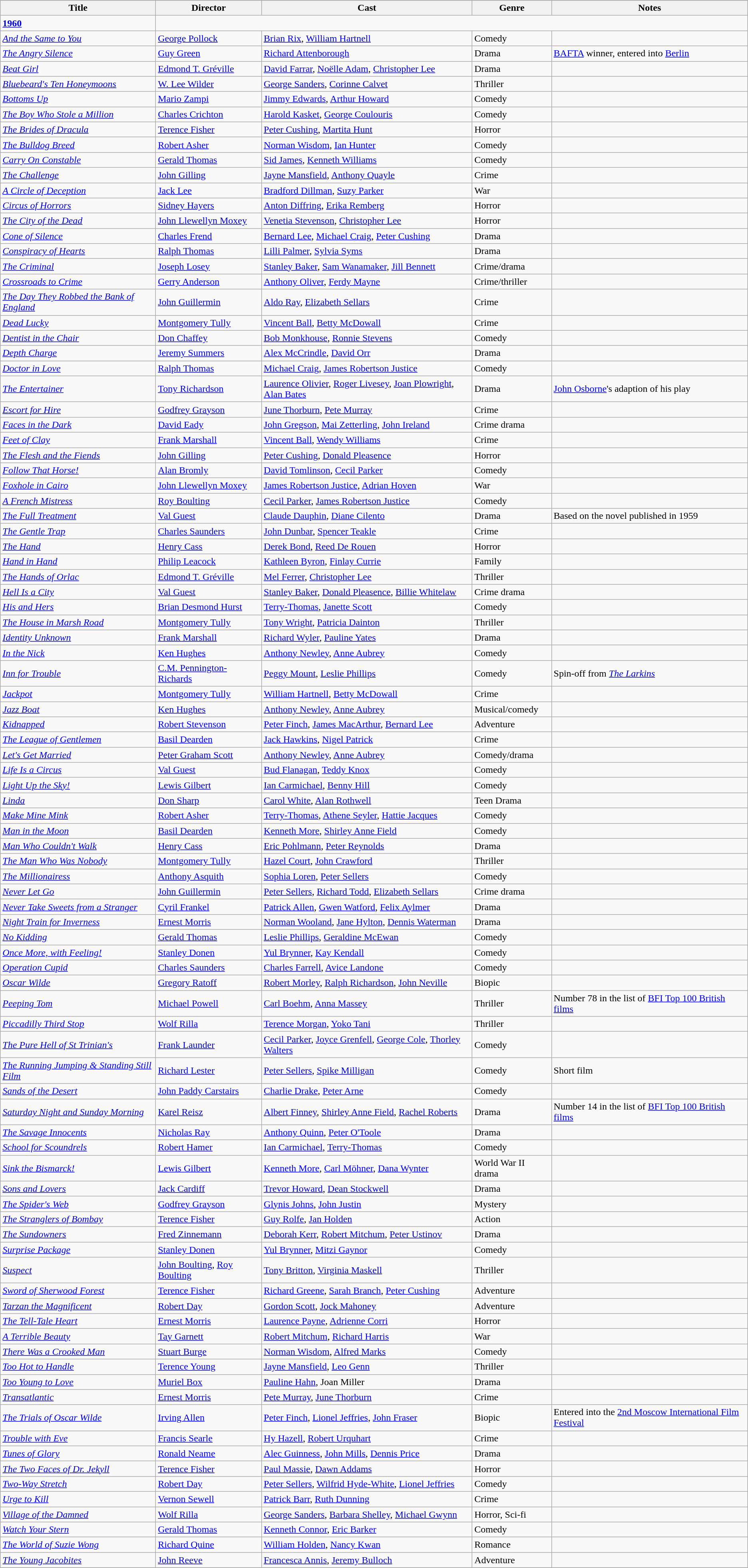<table class="wikitable">
<tr>
</tr>
<tr>
<th>Title</th>
<th>Director</th>
<th>Cast</th>
<th>Genre</th>
<th>Notes</th>
</tr>
<tr>
<td><strong><a href='#'>1960</a></strong></td>
</tr>
<tr>
<td><em><a href='#'>And the Same to You</a></em></td>
<td><a href='#'>George Pollock</a></td>
<td><a href='#'>Brian Rix</a>, <a href='#'>William Hartnell</a></td>
<td>Comedy</td>
<td></td>
</tr>
<tr>
<td><em><a href='#'>The Angry Silence</a></em></td>
<td><a href='#'>Guy Green</a></td>
<td><a href='#'>Richard Attenborough</a></td>
<td>Drama</td>
<td><a href='#'>BAFTA</a> winner, entered into <a href='#'>Berlin</a></td>
</tr>
<tr>
<td><em><a href='#'>Beat Girl</a></em></td>
<td><a href='#'>Edmond T. Gréville</a></td>
<td><a href='#'>David Farrar</a>, <a href='#'>Noëlle Adam</a>, <a href='#'>Christopher Lee</a></td>
<td>Drama</td>
<td></td>
</tr>
<tr>
<td><em><a href='#'>Bluebeard's Ten Honeymoons</a></em></td>
<td><a href='#'>W. Lee Wilder</a></td>
<td><a href='#'>George Sanders</a>, <a href='#'>Corinne Calvet</a></td>
<td>Thriller</td>
<td></td>
</tr>
<tr>
<td><em><a href='#'>Bottoms Up</a></em></td>
<td><a href='#'>Mario Zampi</a></td>
<td><a href='#'>Jimmy Edwards</a>, <a href='#'>Arthur Howard</a></td>
<td>Comedy</td>
<td></td>
</tr>
<tr>
<td><em><a href='#'>The Boy Who Stole a Million</a></em></td>
<td><a href='#'>Charles Crichton</a></td>
<td><a href='#'>Harold Kasket</a>, <a href='#'>George Coulouris</a></td>
<td>Comedy</td>
<td></td>
</tr>
<tr>
<td><em><a href='#'>The Brides of Dracula</a></em></td>
<td><a href='#'>Terence Fisher</a></td>
<td><a href='#'>Peter Cushing</a>, <a href='#'>Martita Hunt</a></td>
<td>Horror</td>
<td></td>
</tr>
<tr>
<td><em><a href='#'>The Bulldog Breed</a></em></td>
<td><a href='#'>Robert Asher</a></td>
<td><a href='#'>Norman Wisdom</a>, <a href='#'>Ian Hunter</a></td>
<td>Comedy</td>
<td></td>
</tr>
<tr>
<td><em><a href='#'>Carry On Constable</a></em></td>
<td><a href='#'>Gerald Thomas</a></td>
<td><a href='#'>Sid James</a>, <a href='#'>Kenneth Williams</a></td>
<td>Comedy</td>
<td></td>
</tr>
<tr>
<td><em><a href='#'>The Challenge</a></em></td>
<td><a href='#'>John Gilling</a></td>
<td><a href='#'>Jayne Mansfield</a>, <a href='#'>Anthony Quayle</a></td>
<td>Crime</td>
<td></td>
</tr>
<tr>
<td><em><a href='#'>A Circle of Deception</a></em></td>
<td><a href='#'>Jack Lee</a></td>
<td><a href='#'>Bradford Dillman</a>, <a href='#'>Suzy Parker</a></td>
<td>War</td>
<td></td>
</tr>
<tr>
<td><em><a href='#'>Circus of Horrors</a></em></td>
<td><a href='#'>Sidney Hayers</a></td>
<td><a href='#'>Anton Diffring</a>, <a href='#'>Erika Remberg</a></td>
<td>Horror</td>
<td></td>
</tr>
<tr>
<td><em><a href='#'>The City of the Dead</a></em></td>
<td><a href='#'>John Llewellyn Moxey</a></td>
<td><a href='#'>Venetia Stevenson</a>, <a href='#'>Christopher Lee</a></td>
<td>Horror</td>
<td></td>
</tr>
<tr>
<td><em><a href='#'>Cone of Silence</a></em></td>
<td><a href='#'>Charles Frend</a></td>
<td><a href='#'>Bernard Lee</a>, <a href='#'>Michael Craig</a>, <a href='#'>Peter Cushing</a></td>
<td>Drama</td>
<td></td>
</tr>
<tr>
<td><em><a href='#'>Conspiracy of Hearts</a></em></td>
<td><a href='#'>Ralph Thomas</a></td>
<td><a href='#'>Lilli Palmer</a>, <a href='#'>Sylvia Syms</a></td>
<td>Drama</td>
<td></td>
</tr>
<tr>
<td><em><a href='#'>The Criminal</a></em></td>
<td><a href='#'>Joseph Losey</a></td>
<td><a href='#'>Stanley Baker</a>, <a href='#'>Sam Wanamaker</a>, <a href='#'>Jill Bennett</a></td>
<td>Crime/drama</td>
<td></td>
</tr>
<tr>
<td><em><a href='#'>Crossroads to Crime</a></em></td>
<td><a href='#'>Gerry Anderson</a></td>
<td><a href='#'>Anthony Oliver</a>, <a href='#'>Ferdy Mayne</a></td>
<td>Crime/thriller</td>
<td></td>
</tr>
<tr>
<td><em><a href='#'>The Day They Robbed the Bank of England</a></em></td>
<td><a href='#'>John Guillermin</a></td>
<td><a href='#'>Aldo Ray</a>, <a href='#'>Elizabeth Sellars</a></td>
<td>Crime</td>
<td></td>
</tr>
<tr>
<td><em><a href='#'>Dead Lucky</a></em></td>
<td><a href='#'>Montgomery Tully</a></td>
<td><a href='#'>Vincent Ball</a>, <a href='#'>Betty McDowall</a></td>
<td>Crime</td>
<td></td>
</tr>
<tr>
<td><em><a href='#'>Dentist in the Chair</a></em></td>
<td><a href='#'>Don Chaffey</a></td>
<td><a href='#'>Bob Monkhouse</a>, <a href='#'>Ronnie Stevens</a></td>
<td>Comedy</td>
<td></td>
</tr>
<tr>
<td><em><a href='#'>Depth Charge</a></em></td>
<td><a href='#'>Jeremy Summers</a></td>
<td><a href='#'>Alex McCrindle</a>, <a href='#'>David Orr</a></td>
<td>Drama</td>
<td></td>
</tr>
<tr>
<td><em><a href='#'>Doctor in Love</a></em></td>
<td><a href='#'>Ralph Thomas</a></td>
<td><a href='#'>Michael Craig</a>, <a href='#'>James Robertson Justice</a></td>
<td>Comedy</td>
<td></td>
</tr>
<tr>
<td><em><a href='#'>The Entertainer</a></em></td>
<td><a href='#'>Tony Richardson</a></td>
<td><a href='#'>Laurence Olivier</a>, <a href='#'>Roger Livesey</a>, <a href='#'>Joan Plowright</a>, <a href='#'>Alan Bates</a></td>
<td>Drama</td>
<td><a href='#'>John Osborne</a>'s adaption of his play</td>
</tr>
<tr>
<td><em><a href='#'>Escort for Hire</a></em></td>
<td><a href='#'>Godfrey Grayson</a></td>
<td><a href='#'>June Thorburn</a>, <a href='#'>Pete Murray</a></td>
<td>Crime</td>
<td></td>
</tr>
<tr>
<td><em><a href='#'>Faces in the Dark</a></em></td>
<td><a href='#'>David Eady</a></td>
<td><a href='#'>John Gregson</a>, <a href='#'>Mai Zetterling</a>, <a href='#'>John Ireland</a></td>
<td>Crime drama</td>
<td></td>
</tr>
<tr>
<td><em><a href='#'>Feet of Clay</a></em></td>
<td><a href='#'>Frank Marshall</a></td>
<td><a href='#'>Vincent Ball</a>, <a href='#'>Wendy Williams</a></td>
<td>Crime</td>
<td></td>
</tr>
<tr>
<td><em><a href='#'>The Flesh and the Fiends</a></em></td>
<td><a href='#'>John Gilling</a></td>
<td><a href='#'>Peter Cushing</a>, <a href='#'>Donald Pleasence</a></td>
<td>Horror</td>
<td></td>
</tr>
<tr>
<td><em><a href='#'>Follow That Horse!</a></em></td>
<td><a href='#'>Alan Bromly</a></td>
<td><a href='#'>David Tomlinson</a>, <a href='#'>Cecil Parker</a></td>
<td>Comedy</td>
<td></td>
</tr>
<tr>
<td><em><a href='#'>Foxhole in Cairo</a></em></td>
<td><a href='#'>John Llewellyn Moxey</a></td>
<td><a href='#'>James Robertson Justice</a>, <a href='#'>Adrian Hoven</a></td>
<td>War</td>
<td></td>
</tr>
<tr>
<td><em><a href='#'>A French Mistress</a></em></td>
<td><a href='#'>Roy Boulting</a></td>
<td><a href='#'>Cecil Parker</a>, <a href='#'>James Robertson Justice</a></td>
<td>Comedy</td>
<td></td>
</tr>
<tr>
<td><em><a href='#'>The Full Treatment</a></em></td>
<td><a href='#'>Val Guest</a></td>
<td><a href='#'>Claude Dauphin</a>, <a href='#'>Diane Cilento</a></td>
<td>Drama</td>
<td>Based on the novel published in 1959</td>
</tr>
<tr>
<td><em><a href='#'>The Gentle Trap</a></em></td>
<td><a href='#'>Charles Saunders</a></td>
<td><a href='#'>John Dunbar</a>, <a href='#'>Spencer Teakle</a></td>
<td>Crime</td>
<td></td>
</tr>
<tr>
<td><em><a href='#'>The Hand</a></em></td>
<td><a href='#'>Henry Cass</a></td>
<td><a href='#'>Derek Bond</a>, <a href='#'>Reed De Rouen</a></td>
<td>Horror</td>
<td></td>
</tr>
<tr>
<td><em><a href='#'>Hand in Hand</a></em></td>
<td><a href='#'>Philip Leacock</a></td>
<td><a href='#'>Kathleen Byron</a>, <a href='#'>Finlay Currie</a></td>
<td>Family</td>
<td></td>
</tr>
<tr>
<td><em><a href='#'>The Hands of Orlac</a></em></td>
<td><a href='#'>Edmond T. Gréville</a></td>
<td><a href='#'>Mel Ferrer</a>, <a href='#'>Christopher Lee</a></td>
<td>Thriller</td>
<td></td>
</tr>
<tr>
<td><em><a href='#'>Hell Is a City</a></em></td>
<td><a href='#'>Val Guest</a></td>
<td><a href='#'>Stanley Baker</a>, <a href='#'>Donald Pleasence</a>, <a href='#'>Billie Whitelaw</a></td>
<td>Crime drama</td>
<td></td>
</tr>
<tr>
<td><em><a href='#'>His and Hers</a></em></td>
<td><a href='#'>Brian Desmond Hurst</a></td>
<td><a href='#'>Terry-Thomas</a>, <a href='#'>Janette Scott</a></td>
<td>Comedy</td>
<td></td>
</tr>
<tr>
<td><em><a href='#'>The House in Marsh Road</a></em></td>
<td><a href='#'>Montgomery Tully</a></td>
<td><a href='#'>Tony Wright</a>, <a href='#'>Patricia Dainton</a></td>
<td>Thriller</td>
<td></td>
</tr>
<tr>
<td><em><a href='#'>Identity Unknown</a></em></td>
<td><a href='#'>Frank Marshall</a></td>
<td><a href='#'>Richard Wyler</a>, <a href='#'>Pauline Yates</a></td>
<td>Drama</td>
<td></td>
</tr>
<tr>
<td><em><a href='#'>In the Nick</a></em></td>
<td><a href='#'>Ken Hughes</a></td>
<td><a href='#'>Anthony Newley</a>, <a href='#'>Anne Aubrey</a></td>
<td>Comedy</td>
<td></td>
</tr>
<tr>
<td><em><a href='#'>Inn for Trouble</a></em></td>
<td><a href='#'>C.M. Pennington-Richards</a></td>
<td><a href='#'>Peggy Mount</a>, <a href='#'>Leslie Phillips</a></td>
<td>Comedy</td>
<td>Spin-off from <em><a href='#'>The Larkins</a></em></td>
</tr>
<tr>
<td><em><a href='#'>Jackpot</a></em></td>
<td><a href='#'>Montgomery Tully</a></td>
<td><a href='#'>William Hartnell</a>, <a href='#'>Betty McDowall</a></td>
<td>Crime</td>
<td></td>
</tr>
<tr>
<td><em><a href='#'>Jazz Boat</a></em></td>
<td><a href='#'>Ken Hughes</a></td>
<td><a href='#'>Anthony Newley</a>, <a href='#'>Anne Aubrey</a></td>
<td>Musical/comedy</td>
<td></td>
</tr>
<tr>
<td><em><a href='#'>Kidnapped</a></em></td>
<td><a href='#'>Robert Stevenson</a></td>
<td><a href='#'>Peter Finch</a>, <a href='#'>James MacArthur</a>, <a href='#'>Bernard Lee</a></td>
<td>Adventure</td>
<td></td>
</tr>
<tr>
<td><em><a href='#'>The League of Gentlemen</a></em></td>
<td><a href='#'>Basil Dearden</a></td>
<td><a href='#'>Jack Hawkins</a>, <a href='#'>Nigel Patrick</a></td>
<td>Crime</td>
<td></td>
</tr>
<tr>
<td><em><a href='#'>Let's Get Married</a></em></td>
<td><a href='#'>Peter Graham Scott</a></td>
<td><a href='#'>Anthony Newley</a>, <a href='#'>Anne Aubrey</a></td>
<td>Comedy/drama</td>
<td></td>
</tr>
<tr>
<td><em><a href='#'>Life Is a Circus</a></em></td>
<td><a href='#'>Val Guest</a></td>
<td><a href='#'>Bud Flanagan</a>, <a href='#'>Teddy Knox</a></td>
<td>Comedy</td>
<td></td>
</tr>
<tr>
<td><em><a href='#'>Light Up the Sky!</a></em></td>
<td><a href='#'>Lewis Gilbert</a></td>
<td><a href='#'>Ian Carmichael</a>, <a href='#'>Benny Hill</a></td>
<td>Comedy</td>
<td></td>
</tr>
<tr>
<td><em><a href='#'>Linda</a></em></td>
<td><a href='#'>Don Sharp</a></td>
<td><a href='#'>Carol White</a>, <a href='#'>Alan Rothwell</a></td>
<td>Teen Drama</td>
<td></td>
</tr>
<tr>
<td><em><a href='#'>Make Mine Mink</a></em></td>
<td><a href='#'>Robert Asher</a></td>
<td><a href='#'>Terry-Thomas</a>, <a href='#'>Athene Seyler</a>, <a href='#'>Hattie Jacques</a></td>
<td>Comedy</td>
<td></td>
</tr>
<tr>
<td><em><a href='#'>Man in the Moon</a></em></td>
<td><a href='#'>Basil Dearden</a></td>
<td><a href='#'>Kenneth More</a>, <a href='#'>Shirley Anne Field</a></td>
<td>Comedy</td>
<td></td>
</tr>
<tr>
<td><em><a href='#'>Man Who Couldn't Walk</a></em></td>
<td><a href='#'>Henry Cass</a></td>
<td><a href='#'>Eric Pohlmann</a>, <a href='#'>Peter Reynolds</a></td>
<td>Drama</td>
<td></td>
</tr>
<tr>
<td><em><a href='#'>The Man Who Was Nobody</a></em></td>
<td><a href='#'>Montgomery Tully</a></td>
<td><a href='#'>Hazel Court</a>, <a href='#'>John Crawford</a></td>
<td>Thriller</td>
<td></td>
</tr>
<tr>
<td><em><a href='#'>The Millionairess</a></em></td>
<td><a href='#'>Anthony Asquith</a></td>
<td><a href='#'>Sophia Loren</a>, <a href='#'>Peter Sellers</a></td>
<td>Comedy</td>
<td></td>
</tr>
<tr>
<td><em><a href='#'>Never Let Go</a></em></td>
<td><a href='#'>John Guillermin</a></td>
<td><a href='#'>Peter Sellers</a>, <a href='#'>Richard Todd</a>, <a href='#'>Elizabeth Sellars</a></td>
<td>Crime drama</td>
<td></td>
</tr>
<tr>
<td><em><a href='#'>Never Take Sweets from a Stranger</a></em></td>
<td><a href='#'>Cyril Frankel</a></td>
<td><a href='#'>Patrick Allen</a>, <a href='#'>Gwen Watford</a>, <a href='#'>Felix Aylmer</a></td>
<td>Drama</td>
<td></td>
</tr>
<tr>
<td><em><a href='#'>Night Train for Inverness</a></em></td>
<td><a href='#'>Ernest Morris</a></td>
<td><a href='#'>Norman Wooland</a>, <a href='#'>Jane Hylton</a>, <a href='#'>Dennis Waterman</a></td>
<td>Drama</td>
<td></td>
</tr>
<tr>
<td><em><a href='#'>No Kidding</a></em></td>
<td><a href='#'>Gerald Thomas</a></td>
<td><a href='#'>Leslie Phillips</a>, <a href='#'>Geraldine McEwan</a></td>
<td>Comedy</td>
<td></td>
</tr>
<tr>
<td><em><a href='#'>Once More, with Feeling!</a></em></td>
<td><a href='#'>Stanley Donen</a></td>
<td><a href='#'>Yul Brynner</a>, <a href='#'>Kay Kendall</a></td>
<td>Comedy</td>
<td></td>
</tr>
<tr>
<td><em><a href='#'>Operation Cupid</a></em></td>
<td><a href='#'>Charles Saunders</a></td>
<td><a href='#'>Charles Farrell</a>, <a href='#'>Avice Landone</a></td>
<td>Comedy</td>
<td></td>
</tr>
<tr>
<td><em><a href='#'>Oscar Wilde</a></em></td>
<td><a href='#'>Gregory Ratoff</a></td>
<td><a href='#'>Robert Morley</a>, <a href='#'>Ralph Richardson</a>, <a href='#'>John Neville</a></td>
<td>Biopic</td>
<td></td>
</tr>
<tr>
<td><em><a href='#'>Peeping Tom</a></em></td>
<td><a href='#'>Michael Powell</a></td>
<td><a href='#'>Carl Boehm</a>, <a href='#'>Anna Massey</a></td>
<td>Thriller</td>
<td>Number 78 in the list of <a href='#'>BFI Top 100 British films</a></td>
</tr>
<tr>
<td><em><a href='#'>Piccadilly Third Stop</a></em></td>
<td><a href='#'>Wolf Rilla</a></td>
<td><a href='#'>Terence Morgan</a>, <a href='#'>Yoko Tani</a></td>
<td>Thriller</td>
<td></td>
</tr>
<tr>
<td><em><a href='#'>The Pure Hell of St Trinian's</a></em></td>
<td><a href='#'>Frank Launder</a></td>
<td><a href='#'>Cecil Parker</a>, <a href='#'>Joyce Grenfell</a>, <a href='#'>George Cole</a>, <a href='#'>Thorley Walters</a></td>
<td>Comedy</td>
<td></td>
</tr>
<tr>
<td><em><a href='#'>The Running Jumping & Standing Still Film</a></em></td>
<td><a href='#'>Richard Lester</a></td>
<td><a href='#'>Peter Sellers</a>, <a href='#'>Spike Milligan</a></td>
<td>Comedy</td>
<td>Short film</td>
</tr>
<tr>
<td><em><a href='#'>Sands of the Desert</a></em></td>
<td><a href='#'>John Paddy Carstairs</a></td>
<td><a href='#'>Charlie Drake</a>, <a href='#'>Peter Arne</a></td>
<td>Comedy</td>
<td></td>
</tr>
<tr>
<td><em><a href='#'>Saturday Night and Sunday Morning</a></em></td>
<td><a href='#'>Karel Reisz</a></td>
<td><a href='#'>Albert Finney</a>, <a href='#'>Shirley Anne Field</a>, <a href='#'>Rachel Roberts</a></td>
<td>Drama</td>
<td>Number 14 in the list of <a href='#'>BFI Top 100 British films</a></td>
</tr>
<tr>
<td><em><a href='#'>The Savage Innocents</a></em></td>
<td><a href='#'>Nicholas Ray</a></td>
<td><a href='#'>Anthony Quinn</a>, <a href='#'>Peter O'Toole</a></td>
<td>Drama</td>
<td></td>
</tr>
<tr>
<td><em><a href='#'>School for Scoundrels</a></em></td>
<td><a href='#'>Robert Hamer</a></td>
<td><a href='#'>Ian Carmichael</a>, <a href='#'>Terry-Thomas</a></td>
<td>Comedy</td>
<td></td>
</tr>
<tr>
<td><em><a href='#'>Sink the Bismarck!</a></em></td>
<td><a href='#'>Lewis Gilbert</a></td>
<td><a href='#'>Kenneth More</a>, <a href='#'>Carl Möhner</a>, <a href='#'>Dana Wynter</a></td>
<td>World War II drama</td>
<td></td>
</tr>
<tr>
<td><em><a href='#'>Sons and Lovers</a></em></td>
<td><a href='#'>Jack Cardiff</a></td>
<td><a href='#'>Trevor Howard</a>, <a href='#'>Dean Stockwell</a></td>
<td>Drama</td>
<td></td>
</tr>
<tr>
<td><em><a href='#'>The Spider's Web</a></em></td>
<td><a href='#'>Godfrey Grayson</a></td>
<td><a href='#'>Glynis Johns</a>, <a href='#'>John Justin</a></td>
<td>Mystery</td>
<td></td>
</tr>
<tr>
<td><em><a href='#'>The Stranglers of Bombay</a></em></td>
<td><a href='#'>Terence Fisher</a></td>
<td><a href='#'>Guy Rolfe</a>, <a href='#'>Jan Holden</a></td>
<td>Action</td>
<td></td>
</tr>
<tr>
<td><em><a href='#'>The Sundowners</a></em></td>
<td><a href='#'>Fred Zinnemann</a></td>
<td><a href='#'>Deborah Kerr</a>, <a href='#'>Robert Mitchum</a>, <a href='#'>Peter Ustinov</a></td>
<td>Drama</td>
<td></td>
</tr>
<tr>
<td><em><a href='#'>Surprise Package</a></em></td>
<td><a href='#'>Stanley Donen</a></td>
<td><a href='#'>Yul Brynner</a>, <a href='#'>Mitzi Gaynor</a></td>
<td>Comedy</td>
<td></td>
</tr>
<tr>
<td><em><a href='#'>Suspect</a></em></td>
<td><a href='#'>John Boulting</a>, <a href='#'>Roy Boulting</a></td>
<td><a href='#'>Tony Britton</a>, <a href='#'>Virginia Maskell</a></td>
<td>Thriller</td>
<td></td>
</tr>
<tr>
<td><em><a href='#'>Sword of Sherwood Forest</a></em></td>
<td><a href='#'>Terence Fisher</a></td>
<td><a href='#'>Richard Greene</a>, <a href='#'>Sarah Branch</a>,  <a href='#'>Peter Cushing</a></td>
<td>Adventure</td>
<td></td>
</tr>
<tr>
<td><em><a href='#'>Tarzan the Magnificent</a></em></td>
<td><a href='#'>Robert Day</a></td>
<td><a href='#'>Gordon Scott</a>, <a href='#'>Jock Mahoney</a></td>
<td>Adventure</td>
<td></td>
</tr>
<tr>
<td><em><a href='#'>The Tell-Tale Heart</a></em></td>
<td><a href='#'>Ernest Morris</a></td>
<td><a href='#'>Laurence Payne</a>, <a href='#'>Adrienne Corri</a></td>
<td>Horror</td>
<td></td>
</tr>
<tr>
<td><em><a href='#'>A Terrible Beauty</a></em></td>
<td><a href='#'>Tay Garnett</a></td>
<td><a href='#'>Robert Mitchum</a>, <a href='#'>Richard Harris</a></td>
<td>War</td>
<td></td>
</tr>
<tr>
<td><em><a href='#'>There Was a Crooked Man</a></em></td>
<td><a href='#'>Stuart Burge</a></td>
<td><a href='#'>Norman Wisdom</a>, <a href='#'>Alfred Marks</a></td>
<td>Comedy</td>
<td></td>
</tr>
<tr>
<td><em><a href='#'>Too Hot to Handle</a></em></td>
<td><a href='#'>Terence Young</a></td>
<td><a href='#'>Jayne Mansfield</a>, <a href='#'>Leo Genn</a></td>
<td>Thriller</td>
<td></td>
</tr>
<tr>
<td><em><a href='#'>Too Young to Love</a></em></td>
<td><a href='#'>Muriel Box</a></td>
<td><a href='#'>Pauline Hahn</a>, Joan Miller</td>
<td>Drama</td>
<td></td>
</tr>
<tr>
<td><em><a href='#'>Transatlantic</a></em></td>
<td><a href='#'>Ernest Morris</a></td>
<td><a href='#'>Pete Murray</a>, <a href='#'>June Thorburn</a></td>
<td>Crime</td>
<td></td>
</tr>
<tr>
<td><em><a href='#'>The Trials of Oscar Wilde</a></em></td>
<td><a href='#'>Irving Allen</a></td>
<td><a href='#'>Peter Finch</a>,  <a href='#'>Lionel Jeffries</a>, <a href='#'>John Fraser</a></td>
<td>Biopic</td>
<td>Entered into the <a href='#'>2nd Moscow International Film Festival</a></td>
</tr>
<tr>
<td><em><a href='#'>Trouble with Eve</a></em></td>
<td><a href='#'>Francis Searle</a></td>
<td><a href='#'>Hy Hazell</a>, <a href='#'>Robert Urquhart</a></td>
<td>Crime</td>
<td></td>
</tr>
<tr>
<td><em><a href='#'>Tunes of Glory</a></em></td>
<td><a href='#'>Ronald Neame</a></td>
<td><a href='#'>Alec Guinness</a>, <a href='#'>John Mills</a>, <a href='#'>Dennis Price</a></td>
<td>Drama</td>
<td></td>
</tr>
<tr>
<td><em><a href='#'>The Two Faces of Dr. Jekyll</a></em></td>
<td><a href='#'>Terence Fisher</a></td>
<td><a href='#'>Paul Massie</a>, <a href='#'>Dawn Addams</a></td>
<td>Horror</td>
<td></td>
</tr>
<tr>
<td><em><a href='#'>Two-Way Stretch</a></em></td>
<td><a href='#'>Robert Day</a></td>
<td><a href='#'>Peter Sellers</a>, <a href='#'>Wilfrid Hyde-White</a>, <a href='#'>Lionel Jeffries</a></td>
<td>Comedy</td>
<td></td>
</tr>
<tr>
<td><em><a href='#'>Urge to Kill</a></em></td>
<td><a href='#'>Vernon Sewell</a></td>
<td><a href='#'>Patrick Barr</a>, <a href='#'>Ruth Dunning</a></td>
<td>Crime</td>
<td></td>
</tr>
<tr>
<td><em><a href='#'>Village of the Damned</a></em></td>
<td><a href='#'>Wolf Rilla</a></td>
<td><a href='#'>George Sanders</a>, <a href='#'>Barbara Shelley</a>, <a href='#'>Michael Gwynn</a></td>
<td>Horror, Sci-fi</td>
<td></td>
</tr>
<tr>
<td><em><a href='#'>Watch Your Stern</a></em></td>
<td><a href='#'>Gerald Thomas</a></td>
<td><a href='#'>Kenneth Connor</a>, <a href='#'>Eric Barker</a></td>
<td>Comedy</td>
<td></td>
</tr>
<tr>
<td><em><a href='#'>The World of Suzie Wong</a></em></td>
<td><a href='#'>Richard Quine</a></td>
<td><a href='#'>William Holden</a>, <a href='#'>Nancy Kwan</a></td>
<td>Romance</td>
<td></td>
</tr>
<tr>
<td><em><a href='#'>The Young Jacobites</a></em></td>
<td><a href='#'>John Reeve</a></td>
<td><a href='#'>Francesca Annis</a>, <a href='#'>Jeremy Bulloch</a></td>
<td>Adventure</td>
<td></td>
</tr>
<tr>
</tr>
</table>
